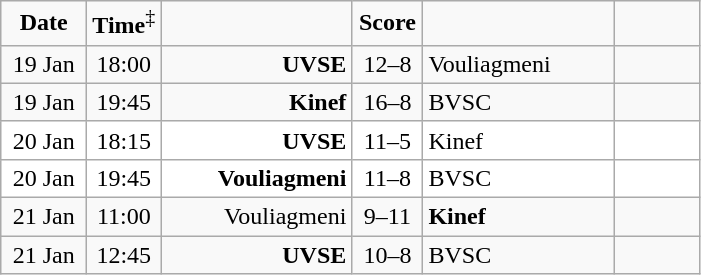<table class=wikitable style="text-align:center;">
<tr>
<td width=50px><strong>Date</strong></td>
<td width=40px><strong>Time</strong><sup>‡</sup></td>
<td width=120px></td>
<td width=40px><strong>Score</strong></td>
<td width=120px></td>
<td width=50px></td>
</tr>
<tr>
<td>19 Jan</td>
<td>18:00</td>
<td style="text-align:right"><strong>UVSE</strong></td>
<td>12–8</td>
<td style="text-align:left">Vouliagmeni</td>
<td></td>
</tr>
<tr>
<td>19 Jan</td>
<td>19:45</td>
<td style="text-align:right"><strong>Kinef</strong></td>
<td>16–8</td>
<td style="text-align:left">BVSC</td>
<td></td>
</tr>
<tr bgcolor=white>
<td>20 Jan</td>
<td>18:15</td>
<td style="text-align:right"><strong>UVSE</strong></td>
<td>11–5</td>
<td style="text-align:left">Kinef</td>
<td></td>
</tr>
<tr bgcolor=white>
<td>20 Jan</td>
<td>19:45</td>
<td style="text-align:right"><strong>Vouliagmeni</strong></td>
<td>11–8</td>
<td style="text-align:left">BVSC</td>
<td></td>
</tr>
<tr>
<td>21 Jan</td>
<td>11:00</td>
<td style="text-align:right">Vouliagmeni</td>
<td>9–11</td>
<td style="text-align:left"><strong>Kinef</strong></td>
<td></td>
</tr>
<tr>
<td>21 Jan</td>
<td>12:45</td>
<td style="text-align:right"><strong>UVSE</strong></td>
<td>10–8</td>
<td style="text-align:left">BVSC</td>
<td></td>
</tr>
</table>
